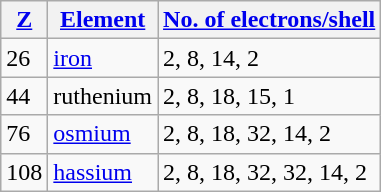<table class="wikitable">
<tr>
<th><a href='#'>Z</a></th>
<th><a href='#'>Element</a></th>
<th><a href='#'>No. of electrons/shell</a></th>
</tr>
<tr>
<td>26</td>
<td><a href='#'>iron</a></td>
<td>2, 8, 14, 2</td>
</tr>
<tr>
<td>44</td>
<td>ruthenium</td>
<td>2, 8, 18, 15, 1</td>
</tr>
<tr>
<td>76</td>
<td><a href='#'>osmium</a></td>
<td>2, 8, 18, 32, 14, 2</td>
</tr>
<tr>
<td>108</td>
<td><a href='#'>hassium</a></td>
<td>2, 8, 18, 32, 32, 14, 2</td>
</tr>
</table>
